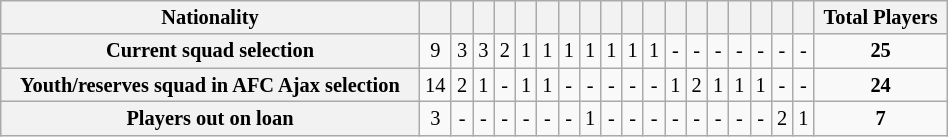<table class="wikitable" style="width:50%; font-size:85%;">
<tr valign=top>
<th align=center>Nationality</th>
<th align=center></th>
<th align=center></th>
<th align=center></th>
<th align=center></th>
<th align=center></th>
<th align=center></th>
<th align=center></th>
<th align=center></th>
<th align=center></th>
<th align=center></th>
<th align=center></th>
<th align=center></th>
<th align=center></th>
<th align=center></th>
<th align=center></th>
<th align=center></th>
<th align=center></th>
<th align=center></th>
<th align=center>Total Players</th>
</tr>
<tr>
<th align=center>Current squad selection</th>
<td align=center>9</td>
<td align=center>3</td>
<td align=center>3</td>
<td align=center>2</td>
<td align=center>1</td>
<td align=center>1</td>
<td align=center>1</td>
<td align=center>1</td>
<td align=center>1</td>
<td align=center>1</td>
<td align=center>1</td>
<td align=center>-</td>
<td align=center>-</td>
<td align=center>-</td>
<td align=center>-</td>
<td align=center>-</td>
<td align=center>-</td>
<td align=center>-</td>
<td align=center><strong>25</strong></td>
</tr>
<tr>
<th align=center>Youth/reserves squad in AFC Ajax selection</th>
<td align=center>14</td>
<td align=center>2</td>
<td align=center>1</td>
<td align=center>-</td>
<td align=center>1</td>
<td align=center>1</td>
<td align=center>-</td>
<td align=center>-</td>
<td align=center>-</td>
<td align=center>-</td>
<td align=center>-</td>
<td align=center>1</td>
<td align=center>2</td>
<td align=center>1</td>
<td align=center>1</td>
<td align=center>1</td>
<td align=center>-</td>
<td align=center>-</td>
<td align=center><strong>24</strong></td>
</tr>
<tr>
<th align=center>Players out on loan</th>
<td align=center>3</td>
<td align=center>-</td>
<td align=center>-</td>
<td align=center>-</td>
<td align=center>-</td>
<td align=center>-</td>
<td align=center>-</td>
<td align=center>1</td>
<td align=center>-</td>
<td align=center>-</td>
<td align=center>-</td>
<td align=center>-</td>
<td align=center>-</td>
<td align=center>-</td>
<td align=center>-</td>
<td align=center>-</td>
<td align=center>2</td>
<td align=center>1</td>
<td align=center><strong>7</strong></td>
</tr>
</table>
